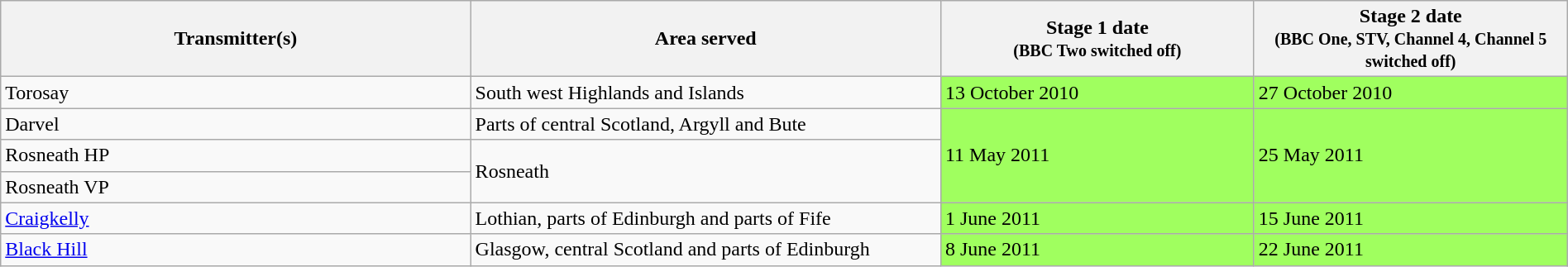<table class="wikitable" width=100%>
<tr>
<th width="30%">Transmitter(s)</th>
<th width="30%">Area served</th>
<th width="20%">Stage 1 date<br> <small>(BBC Two switched off)</small></th>
<th width="20%">Stage 2 date<br> <small>(BBC One, STV, Channel 4, Channel 5 switched off)</small></th>
</tr>
<tr>
<td>Torosay</td>
<td>South west Highlands and Islands</td>
<td bgcolor=#A0FF5F>13 October 2010</td>
<td bgcolor=#A0FF5F>27 October 2010</td>
</tr>
<tr>
<td>Darvel</td>
<td>Parts of central Scotland, Argyll and Bute</td>
<td rowspan=3 bgcolor=#A0FF5F>11 May 2011</td>
<td rowspan=3 bgcolor=#A0FF5F>25 May 2011</td>
</tr>
<tr>
<td>Rosneath HP</td>
<td rowspan=2>Rosneath</td>
</tr>
<tr>
<td>Rosneath VP</td>
</tr>
<tr>
<td><a href='#'>Craigkelly</a></td>
<td>Lothian, parts of Edinburgh and parts of Fife</td>
<td bgcolor=#A0FF5F>1 June 2011</td>
<td bgcolor=#A0FF5F>15 June 2011</td>
</tr>
<tr>
<td><a href='#'>Black Hill</a></td>
<td>Glasgow, central Scotland and parts of Edinburgh</td>
<td bgcolor=#A0FF5F>8 June 2011</td>
<td bgcolor=#A0FF5F>22 June 2011</td>
</tr>
</table>
